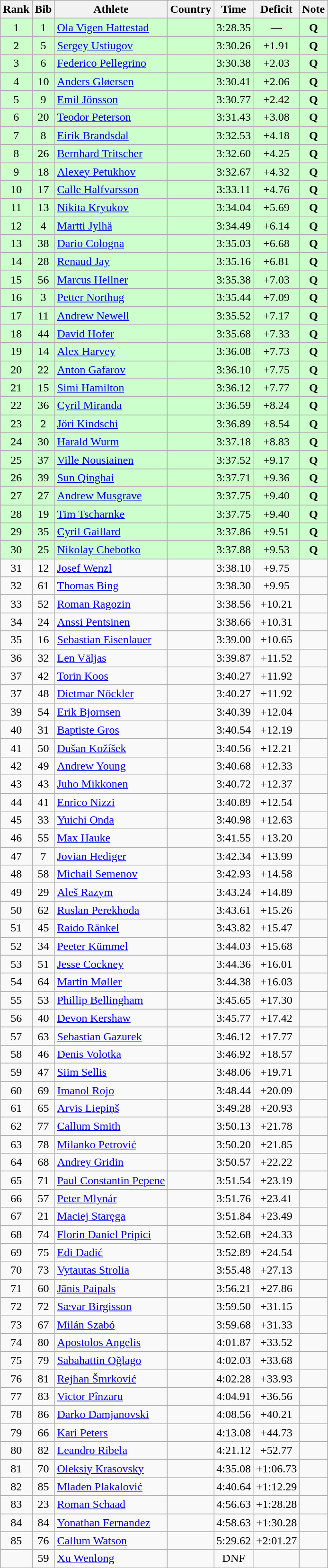<table class="wikitable sortable" style="text-align:center">
<tr>
<th>Rank</th>
<th>Bib</th>
<th>Athlete</th>
<th>Country</th>
<th>Time</th>
<th>Deficit</th>
<th>Note</th>
</tr>
<tr bgcolor="#ccffcc">
<td>1</td>
<td>1</td>
<td align="left"><a href='#'>Ola Vigen Hattestad</a></td>
<td align="left"></td>
<td>3:28.35</td>
<td>—</td>
<td><strong>Q</strong></td>
</tr>
<tr bgcolor="#ccffcc">
<td>2</td>
<td>5</td>
<td align="left"><a href='#'>Sergey Ustiugov</a></td>
<td align="left"></td>
<td>3:30.26</td>
<td>+1.91</td>
<td><strong>Q</strong></td>
</tr>
<tr bgcolor="#ccffcc">
<td>3</td>
<td>6</td>
<td align="left"><a href='#'>Federico Pellegrino</a></td>
<td align="left"></td>
<td>3:30.38</td>
<td>+2.03</td>
<td><strong>Q</strong></td>
</tr>
<tr bgcolor="#ccffcc">
<td>4</td>
<td>10</td>
<td align="left"><a href='#'>Anders Gløersen</a></td>
<td align="left"></td>
<td>3:30.41</td>
<td>+2.06</td>
<td><strong>Q</strong></td>
</tr>
<tr bgcolor="#ccffcc">
<td>5</td>
<td>9</td>
<td align="left"><a href='#'>Emil Jönsson</a></td>
<td align="left"></td>
<td>3:30.77</td>
<td>+2.42</td>
<td><strong>Q</strong></td>
</tr>
<tr bgcolor="#ccffcc">
<td>6</td>
<td>20</td>
<td align="left"><a href='#'>Teodor Peterson</a></td>
<td align="left"></td>
<td>3:31.43</td>
<td>+3.08</td>
<td><strong>Q</strong></td>
</tr>
<tr bgcolor="#ccffcc">
<td>7</td>
<td>8</td>
<td align="left"><a href='#'>Eirik Brandsdal</a></td>
<td align="left"></td>
<td>3:32.53</td>
<td>+4.18</td>
<td><strong>Q</strong></td>
</tr>
<tr bgcolor="#ccffcc">
<td>8</td>
<td>26</td>
<td align="left"><a href='#'>Bernhard Tritscher</a></td>
<td align="left"></td>
<td>3:32.60</td>
<td>+4.25</td>
<td><strong>Q</strong></td>
</tr>
<tr bgcolor="#ccffcc">
<td>9</td>
<td>18</td>
<td align="left"><a href='#'>Alexey Petukhov</a></td>
<td align="left"></td>
<td>3:32.67</td>
<td>+4.32</td>
<td><strong>Q</strong></td>
</tr>
<tr bgcolor="#ccffcc">
<td>10</td>
<td>17</td>
<td align="left"><a href='#'>Calle Halfvarsson</a></td>
<td align="left"></td>
<td>3:33.11</td>
<td>+4.76</td>
<td><strong>Q</strong></td>
</tr>
<tr bgcolor="#ccffcc">
<td>11</td>
<td>13</td>
<td align="left"><a href='#'>Nikita Kryukov</a></td>
<td align="left"></td>
<td>3:34.04</td>
<td>+5.69</td>
<td><strong>Q</strong></td>
</tr>
<tr bgcolor="#ccffcc">
<td>12</td>
<td>4</td>
<td align="left"><a href='#'>Martti Jylhä</a></td>
<td align="left"></td>
<td>3:34.49</td>
<td>+6.14</td>
<td><strong>Q</strong></td>
</tr>
<tr bgcolor="#ccffcc">
<td>13</td>
<td>38</td>
<td align="left"><a href='#'>Dario Cologna</a></td>
<td align="left"></td>
<td>3:35.03</td>
<td>+6.68</td>
<td><strong>Q</strong></td>
</tr>
<tr bgcolor="#ccffcc">
<td>14</td>
<td>28</td>
<td align="left"><a href='#'>Renaud Jay</a></td>
<td align="left"></td>
<td>3:35.16</td>
<td>+6.81</td>
<td><strong>Q</strong></td>
</tr>
<tr bgcolor="#ccffcc">
<td>15</td>
<td>56</td>
<td align="left"><a href='#'>Marcus Hellner</a></td>
<td align="left"></td>
<td>3:35.38</td>
<td>+7.03</td>
<td><strong>Q</strong></td>
</tr>
<tr bgcolor="#ccffcc">
<td>16</td>
<td>3</td>
<td align="left"><a href='#'>Petter Northug</a></td>
<td align="left"></td>
<td>3:35.44</td>
<td>+7.09</td>
<td><strong>Q</strong></td>
</tr>
<tr bgcolor="#ccffcc">
<td>17</td>
<td>11</td>
<td align="left"><a href='#'>Andrew Newell</a></td>
<td align="left"></td>
<td>3:35.52</td>
<td>+7.17</td>
<td><strong>Q</strong></td>
</tr>
<tr bgcolor="#ccffcc">
<td>18</td>
<td>44</td>
<td align="left"><a href='#'>David Hofer</a></td>
<td align="left"></td>
<td>3:35.68</td>
<td>+7.33</td>
<td><strong>Q</strong></td>
</tr>
<tr bgcolor="#ccffcc">
<td>19</td>
<td>14</td>
<td align="left"><a href='#'>Alex Harvey</a></td>
<td align="left"></td>
<td>3:36.08</td>
<td>+7.73</td>
<td><strong>Q</strong></td>
</tr>
<tr bgcolor="#ccffcc">
<td>20</td>
<td>22</td>
<td align="left"><a href='#'>Anton Gafarov</a></td>
<td align="left"></td>
<td>3:36.10</td>
<td>+7.75</td>
<td><strong>Q</strong></td>
</tr>
<tr bgcolor="#ccffcc">
<td>21</td>
<td>15</td>
<td align="left"><a href='#'>Simi Hamilton</a></td>
<td align="left"></td>
<td>3:36.12</td>
<td>+7.77</td>
<td><strong>Q</strong></td>
</tr>
<tr bgcolor="#ccffcc">
<td>22</td>
<td>36</td>
<td align="left"><a href='#'>Cyril Miranda</a></td>
<td align="left"></td>
<td>3:36.59</td>
<td>+8.24</td>
<td><strong>Q</strong></td>
</tr>
<tr bgcolor="#ccffcc">
<td>23</td>
<td>2</td>
<td align="left"><a href='#'>Jöri Kindschi</a></td>
<td align="left"></td>
<td>3:36.89</td>
<td>+8.54</td>
<td><strong>Q</strong></td>
</tr>
<tr bgcolor="#ccffcc">
<td>24</td>
<td>30</td>
<td align="left"><a href='#'>Harald Wurm</a></td>
<td align="left"></td>
<td>3:37.18</td>
<td>+8.83</td>
<td><strong>Q</strong></td>
</tr>
<tr bgcolor="#ccffcc">
<td>25</td>
<td>37</td>
<td align="left"><a href='#'>Ville Nousiainen</a></td>
<td align="left"></td>
<td>3:37.52</td>
<td>+9.17</td>
<td><strong>Q</strong></td>
</tr>
<tr bgcolor="#ccffcc">
<td>26</td>
<td>39</td>
<td align="left"><a href='#'>Sun Qinghai</a></td>
<td align="left"></td>
<td>3:37.71</td>
<td>+9.36</td>
<td><strong>Q</strong></td>
</tr>
<tr bgcolor="#ccffcc">
<td>27</td>
<td>27</td>
<td align="left"><a href='#'>Andrew Musgrave</a></td>
<td align="left"></td>
<td>3:37.75</td>
<td>+9.40</td>
<td><strong>Q</strong></td>
</tr>
<tr bgcolor="#ccffcc">
<td>28</td>
<td>19</td>
<td align="left"><a href='#'>Tim Tscharnke</a></td>
<td align="left"></td>
<td>3:37.75</td>
<td>+9.40</td>
<td><strong>Q</strong></td>
</tr>
<tr bgcolor="#ccffcc">
<td>29</td>
<td>35</td>
<td align="left"><a href='#'>Cyril Gaillard</a></td>
<td align="left"></td>
<td>3:37.86</td>
<td>+9.51</td>
<td><strong>Q</strong></td>
</tr>
<tr bgcolor="#ccffcc">
<td>30</td>
<td>25</td>
<td align="left"><a href='#'>Nikolay Chebotko</a></td>
<td align="left"></td>
<td>3:37.88</td>
<td>+9.53</td>
<td><strong>Q</strong></td>
</tr>
<tr>
<td>31</td>
<td>12</td>
<td align="left"><a href='#'>Josef Wenzl</a></td>
<td align="left"></td>
<td>3:38.10</td>
<td>+9.75</td>
<td></td>
</tr>
<tr>
<td>32</td>
<td>61</td>
<td align="left"><a href='#'>Thomas Bing</a></td>
<td align="left"></td>
<td>3:38.30</td>
<td>+9.95</td>
<td></td>
</tr>
<tr>
<td>33</td>
<td>52</td>
<td align="left"><a href='#'>Roman Ragozin</a></td>
<td align="left"></td>
<td>3:38.56</td>
<td>+10.21</td>
<td></td>
</tr>
<tr>
<td>34</td>
<td>24</td>
<td align="left"><a href='#'>Anssi Pentsinen</a></td>
<td align="left"></td>
<td>3:38.66</td>
<td>+10.31</td>
<td></td>
</tr>
<tr>
<td>35</td>
<td>16</td>
<td align="left"><a href='#'>Sebastian Eisenlauer</a></td>
<td align="left"></td>
<td>3:39.00</td>
<td>+10.65</td>
<td></td>
</tr>
<tr>
<td>36</td>
<td>32</td>
<td align="left"><a href='#'>Len Väljas</a></td>
<td align="left"></td>
<td>3:39.87</td>
<td>+11.52</td>
<td></td>
</tr>
<tr>
<td>37</td>
<td>42</td>
<td align="left"><a href='#'>Torin Koos</a></td>
<td align="left"></td>
<td>3:40.27</td>
<td>+11.92</td>
<td></td>
</tr>
<tr>
<td>37</td>
<td>48</td>
<td align="left"><a href='#'>Dietmar Nöckler</a></td>
<td align="left"></td>
<td>3:40.27</td>
<td>+11.92</td>
<td></td>
</tr>
<tr>
<td>39</td>
<td>54</td>
<td align="left"><a href='#'>Erik Bjornsen</a></td>
<td align="left"></td>
<td>3:40.39</td>
<td>+12.04</td>
<td></td>
</tr>
<tr>
<td>40</td>
<td>31</td>
<td align="left"><a href='#'>Baptiste Gros</a></td>
<td align="left"></td>
<td>3:40.54</td>
<td>+12.19</td>
<td></td>
</tr>
<tr>
<td>41</td>
<td>50</td>
<td align="left"><a href='#'>Dušan Kožíšek</a></td>
<td align="left"></td>
<td>3:40.56</td>
<td>+12.21</td>
<td></td>
</tr>
<tr>
<td>42</td>
<td>49</td>
<td align="left"><a href='#'>Andrew Young</a></td>
<td align="left"></td>
<td>3:40.68</td>
<td>+12.33</td>
<td></td>
</tr>
<tr>
<td>43</td>
<td>43</td>
<td align="left"><a href='#'>Juho Mikkonen</a></td>
<td align="left"></td>
<td>3:40.72</td>
<td>+12.37</td>
<td></td>
</tr>
<tr>
<td>44</td>
<td>41</td>
<td align="left"><a href='#'>Enrico Nizzi</a></td>
<td align="left"></td>
<td>3:40.89</td>
<td>+12.54</td>
<td></td>
</tr>
<tr>
<td>45</td>
<td>33</td>
<td align="left"><a href='#'>Yuichi Onda</a></td>
<td align="left"></td>
<td>3:40.98</td>
<td>+12.63</td>
<td></td>
</tr>
<tr>
<td>46</td>
<td>55</td>
<td align="left"><a href='#'>Max Hauke</a></td>
<td align="left"></td>
<td>3:41.55</td>
<td>+13.20</td>
<td></td>
</tr>
<tr>
<td>47</td>
<td>7</td>
<td align="left"><a href='#'>Jovian Hediger</a></td>
<td align="left"></td>
<td>3:42.34</td>
<td>+13.99</td>
<td></td>
</tr>
<tr>
<td>48</td>
<td>58</td>
<td align="left"><a href='#'>Michail Semenov</a></td>
<td align="left"></td>
<td>3:42.93</td>
<td>+14.58</td>
<td></td>
</tr>
<tr>
<td>49</td>
<td>29</td>
<td align="left"><a href='#'>Aleš Razym</a></td>
<td align="left"></td>
<td>3:43.24</td>
<td>+14.89</td>
<td></td>
</tr>
<tr>
<td>50</td>
<td>62</td>
<td align="left"><a href='#'>Ruslan Perekhoda</a></td>
<td align="left"></td>
<td>3:43.61</td>
<td>+15.26</td>
<td></td>
</tr>
<tr>
<td>51</td>
<td>45</td>
<td align="left"><a href='#'>Raido Ränkel</a></td>
<td align="left"></td>
<td>3:43.82</td>
<td>+15.47</td>
<td></td>
</tr>
<tr>
<td>52</td>
<td>34</td>
<td align="left"><a href='#'>Peeter Kümmel</a></td>
<td align="left"></td>
<td>3:44.03</td>
<td>+15.68</td>
<td></td>
</tr>
<tr>
<td>53</td>
<td>51</td>
<td align="left"><a href='#'>Jesse Cockney</a></td>
<td align="left"></td>
<td>3:44.36</td>
<td>+16.01</td>
<td></td>
</tr>
<tr>
<td>54</td>
<td>64</td>
<td align="left"><a href='#'>Martin Møller</a></td>
<td align="left"></td>
<td>3:44.38</td>
<td>+16.03</td>
<td></td>
</tr>
<tr>
<td>55</td>
<td>53</td>
<td align="left"><a href='#'>Phillip Bellingham</a></td>
<td align="left"></td>
<td>3:45.65</td>
<td>+17.30</td>
<td></td>
</tr>
<tr>
<td>56</td>
<td>40</td>
<td align="left"><a href='#'>Devon Kershaw</a></td>
<td align="left"></td>
<td>3:45.77</td>
<td>+17.42</td>
<td></td>
</tr>
<tr>
<td>57</td>
<td>63</td>
<td align="left"><a href='#'>Sebastian Gazurek</a></td>
<td align="left"></td>
<td>3:46.12</td>
<td>+17.77</td>
<td></td>
</tr>
<tr>
<td>58</td>
<td>46</td>
<td align="left"><a href='#'>Denis Volotka</a></td>
<td align="left"></td>
<td>3:46.92</td>
<td>+18.57</td>
<td></td>
</tr>
<tr>
<td>59</td>
<td>47</td>
<td align="left"><a href='#'>Siim Sellis</a></td>
<td align="left"></td>
<td>3:48.06</td>
<td>+19.71</td>
<td></td>
</tr>
<tr>
<td>60</td>
<td>69</td>
<td align="left"><a href='#'>Imanol Rojo</a></td>
<td align="left"></td>
<td>3:48.44</td>
<td>+20.09</td>
<td></td>
</tr>
<tr>
<td>61</td>
<td>65</td>
<td align="left"><a href='#'>Arvis Liepiņš</a></td>
<td align="left"></td>
<td>3:49.28</td>
<td>+20.93</td>
<td></td>
</tr>
<tr>
<td>62</td>
<td>77</td>
<td align="left"><a href='#'>Callum Smith</a></td>
<td align="left"></td>
<td>3:50.13</td>
<td>+21.78</td>
<td></td>
</tr>
<tr>
<td>63</td>
<td>78</td>
<td align="left"><a href='#'>Milanko Petrović</a></td>
<td align="left"></td>
<td>3:50.20</td>
<td>+21.85</td>
<td></td>
</tr>
<tr>
<td>64</td>
<td>68</td>
<td align="left"><a href='#'>Andrey Gridin</a></td>
<td align="left"></td>
<td>3:50.57</td>
<td>+22.22</td>
<td></td>
</tr>
<tr>
<td>65</td>
<td>71</td>
<td align="left"><a href='#'>Paul Constantin Pepene</a></td>
<td align="left"></td>
<td>3:51.54</td>
<td>+23.19</td>
<td></td>
</tr>
<tr>
<td>66</td>
<td>57</td>
<td align="left"><a href='#'>Peter Mlynár</a></td>
<td align="left"></td>
<td>3:51.76</td>
<td>+23.41</td>
<td></td>
</tr>
<tr>
<td>67</td>
<td>21</td>
<td align="left"><a href='#'>Maciej Staręga</a></td>
<td align="left"></td>
<td>3:51.84</td>
<td>+23.49</td>
<td></td>
</tr>
<tr>
<td>68</td>
<td>74</td>
<td align="left"><a href='#'>Florin Daniel Pripici</a></td>
<td align="left"></td>
<td>3:52.68</td>
<td>+24.33</td>
<td></td>
</tr>
<tr>
<td>69</td>
<td>75</td>
<td align="left"><a href='#'>Edi Dadić</a></td>
<td align="left"></td>
<td>3:52.89</td>
<td>+24.54</td>
<td></td>
</tr>
<tr>
<td>70</td>
<td>73</td>
<td align="left"><a href='#'>Vytautas Strolia</a></td>
<td align="left"></td>
<td>3:55.48</td>
<td>+27.13</td>
<td></td>
</tr>
<tr>
<td>71</td>
<td>60</td>
<td align="left"><a href='#'>Jānis Paipals</a></td>
<td align="left"></td>
<td>3:56.21</td>
<td>+27.86</td>
<td></td>
</tr>
<tr>
<td>72</td>
<td>72</td>
<td align="left"><a href='#'>Sævar Birgisson</a></td>
<td align="left"></td>
<td>3:59.50</td>
<td>+31.15</td>
<td></td>
</tr>
<tr>
<td>73</td>
<td>67</td>
<td align="left"><a href='#'>Milán Szabó</a></td>
<td align="left"></td>
<td>3:59.68</td>
<td>+31.33</td>
<td></td>
</tr>
<tr>
<td>74</td>
<td>80</td>
<td align="left"><a href='#'>Apostolos Angelis</a></td>
<td align="left"></td>
<td>4:01.87</td>
<td>+33.52</td>
<td></td>
</tr>
<tr>
<td>75</td>
<td>79</td>
<td align="left"><a href='#'>Sabahattin Oğlago</a></td>
<td align="left"></td>
<td>4:02.03</td>
<td>+33.68</td>
<td></td>
</tr>
<tr>
<td>76</td>
<td>81</td>
<td align="left"><a href='#'>Rejhan Šmrković</a></td>
<td align="left"></td>
<td>4:02.28</td>
<td>+33.93</td>
<td></td>
</tr>
<tr>
<td>77</td>
<td>83</td>
<td align="left"><a href='#'>Victor Pînzaru</a></td>
<td align="left"></td>
<td>4:04.91</td>
<td>+36.56</td>
<td></td>
</tr>
<tr>
<td>78</td>
<td>86</td>
<td align="left"><a href='#'>Darko Damjanovski</a></td>
<td align="left"></td>
<td>4:08.56</td>
<td>+40.21</td>
<td></td>
</tr>
<tr>
<td>79</td>
<td>66</td>
<td align="left"><a href='#'>Kari Peters</a></td>
<td align="left"></td>
<td>4:13.08</td>
<td>+44.73</td>
<td></td>
</tr>
<tr>
<td>80</td>
<td>82</td>
<td align="left"><a href='#'>Leandro Ribela</a></td>
<td align="left"></td>
<td>4:21.12</td>
<td>+52.77</td>
<td></td>
</tr>
<tr>
<td>81</td>
<td>70</td>
<td align="left"><a href='#'>Oleksiy Krasovsky</a></td>
<td align="left"></td>
<td>4:35.08</td>
<td>+1:06.73</td>
<td></td>
</tr>
<tr>
<td>82</td>
<td>85</td>
<td align="left"><a href='#'>Mladen Plakalović</a></td>
<td align="left"></td>
<td>4:40.64</td>
<td>+1:12.29</td>
<td></td>
</tr>
<tr>
<td>83</td>
<td>23</td>
<td align="left"><a href='#'>Roman Schaad</a></td>
<td align="left"></td>
<td>4:56.63</td>
<td>+1:28.28</td>
<td></td>
</tr>
<tr>
<td>84</td>
<td>84</td>
<td align="left"><a href='#'>Yonathan Fernandez</a></td>
<td align="left"></td>
<td>4:58.63</td>
<td>+1:30.28</td>
<td></td>
</tr>
<tr>
<td>85</td>
<td>76</td>
<td align="left"><a href='#'>Callum Watson</a></td>
<td align="left"></td>
<td>5:29.62</td>
<td>+2:01.27</td>
<td></td>
</tr>
<tr>
<td></td>
<td>59</td>
<td align="left"><a href='#'>Xu Wenlong</a></td>
<td align="left"></td>
<td>DNF</td>
<td></td>
<td></td>
</tr>
</table>
